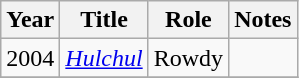<table class="wikitable sortable">
<tr>
<th>Year</th>
<th>Title</th>
<th>Role</th>
<th class="unsortable">Notes</th>
</tr>
<tr>
<td>2004</td>
<td><em><a href='#'>Hulchul</a></em></td>
<td>Rowdy</td>
<td></td>
</tr>
<tr>
</tr>
</table>
